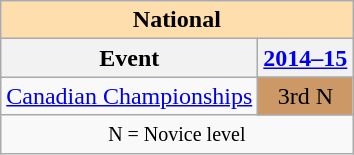<table class="wikitable" style="text-align:center">
<tr>
<th style="background-color: #ffdead; " colspan=2 align=center>National</th>
</tr>
<tr>
<th>Event</th>
<th><a href='#'>2014–15</a></th>
</tr>
<tr>
<td align=left><a href='#'>Canadian Championships</a></td>
<td bgcolor=cc9966>3rd N</td>
</tr>
<tr>
<td colspan=2 align=center><small> N = Novice level </small></td>
</tr>
</table>
